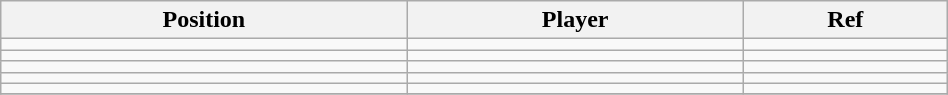<table class="wikitable sortable" style="width:50%; text-align:center; font-size:100%; text-align:left;">
<tr>
<th><strong>Position</strong></th>
<th><strong>Player</strong></th>
<th><strong>Ref</strong></th>
</tr>
<tr>
<td></td>
<td></td>
<td></td>
</tr>
<tr>
<td></td>
<td></td>
<td></td>
</tr>
<tr>
<td></td>
<td></td>
<td></td>
</tr>
<tr>
<td></td>
<td></td>
<td></td>
</tr>
<tr>
<td></td>
<td></td>
<td></td>
</tr>
<tr>
</tr>
</table>
